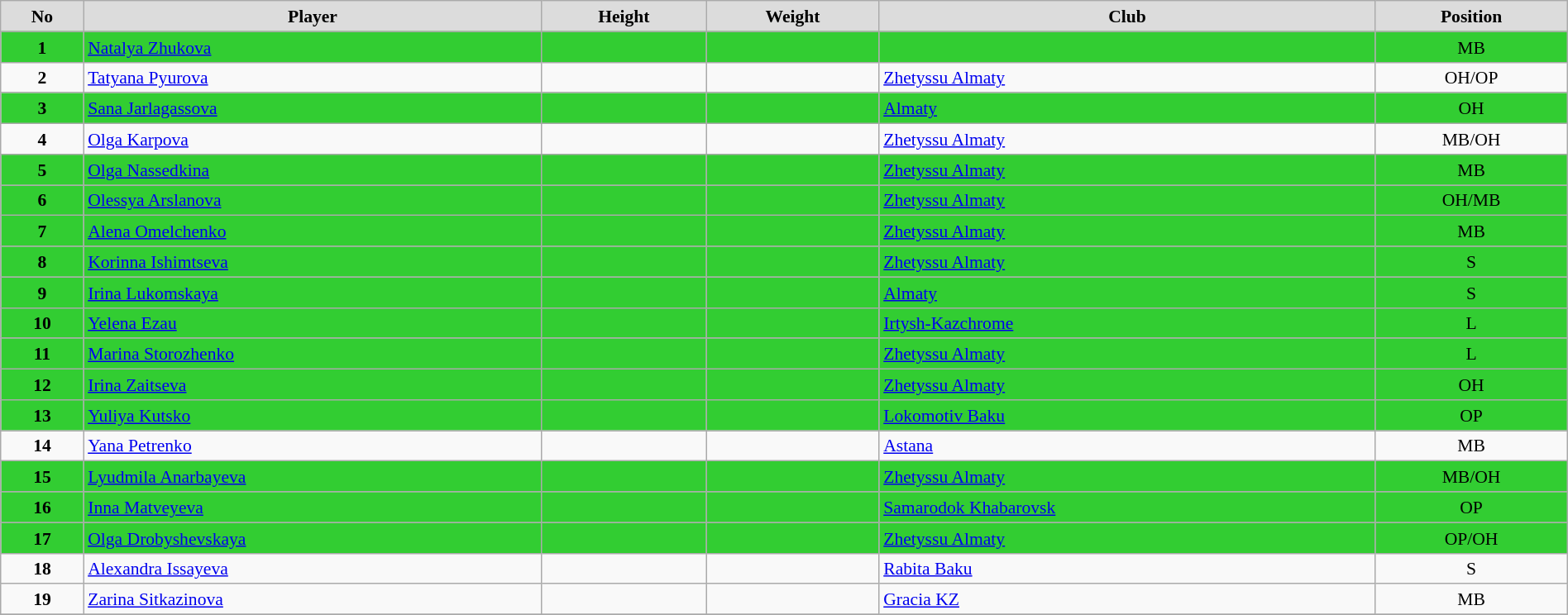<table class="wikitable" style="margin:0.5em auto; font-size:90%; line-height:1.25em;" width=100%>
<tr>
<td bgcolor="#DCDCDC" align="center"><strong>No</strong></td>
<td bgcolor="#DCDCDC" align="center"><strong>Player</strong></td>
<td bgcolor="#DCDCDC" align="center"><strong>Height</strong></td>
<td bgcolor="#DCDCDC" align="center"><strong>Weight</strong></td>
<td bgcolor="#DCDCDC" align="center"><strong>Club</strong></td>
<td bgcolor="#DCDCDC" align="center"><strong>Position</strong></td>
</tr>
<tr>
<td style="background:limegreen;" align="center"><strong>1</strong></td>
<td style="background:limegreen;"><a href='#'>Natalya Zhukova</a></td>
<td style="background:limegreen;" align="center"></td>
<td style="background:limegreen;" align="center"></td>
<td style="background:limegreen;"></td>
<td style="background:limegreen;" align="center">MB</td>
</tr>
<tr>
<td align="center"><strong>2</strong></td>
<td><a href='#'>Tatyana Pyurova</a></td>
<td align="center"></td>
<td align="center"></td>
<td> <a href='#'>Zhetyssu Almaty</a></td>
<td align="center">OH/OP</td>
</tr>
<tr>
<td style="background:limegreen;" align="center"><strong>3</strong></td>
<td style="background:limegreen;"><a href='#'>Sana Jarlagassova</a></td>
<td style="background:limegreen;" align="center"></td>
<td style="background:limegreen;" align="center"></td>
<td style="background:limegreen;"> <a href='#'>Almaty</a></td>
<td style="background:limegreen;" align="center">OH</td>
</tr>
<tr>
<td align="center"><strong>4</strong></td>
<td><a href='#'>Olga Karpova</a></td>
<td align="center"></td>
<td align="center"></td>
<td> <a href='#'>Zhetyssu Almaty</a></td>
<td align="center">MB/OH</td>
</tr>
<tr>
<td style="background:limegreen;" align="center"><strong>5</strong></td>
<td style="background:limegreen;"><a href='#'>Olga Nassedkina</a></td>
<td style="background:limegreen;" align="center"></td>
<td style="background:limegreen;" align="center"></td>
<td style="background:limegreen;"> <a href='#'>Zhetyssu Almaty</a></td>
<td style="background:limegreen;" align="center">MB</td>
</tr>
<tr>
<td style="background:limegreen;" align="center"><strong>6</strong></td>
<td style="background:limegreen;"><a href='#'>Olessya Arslanova</a></td>
<td style="background:limegreen;" align="center"></td>
<td style="background:limegreen;" align="center"></td>
<td style="background:limegreen;"> <a href='#'>Zhetyssu Almaty</a></td>
<td style="background:limegreen;" align="center">OH/MB</td>
</tr>
<tr>
<td style="background:limegreen;" align="center"><strong>7</strong></td>
<td style="background:limegreen;"><a href='#'>Alena Omelchenko</a></td>
<td style="background:limegreen;" align="center"></td>
<td style="background:limegreen;" align="center"></td>
<td style="background:limegreen;"> <a href='#'>Zhetyssu Almaty</a></td>
<td style="background:limegreen;" align="center">MB</td>
</tr>
<tr>
<td style="background:limegreen;" align="center"><strong>8</strong></td>
<td style="background:limegreen;"><a href='#'>Korinna Ishimtseva</a></td>
<td style="background:limegreen;" align="center"></td>
<td style="background:limegreen;" align="center"></td>
<td style="background:limegreen;"> <a href='#'>Zhetyssu Almaty</a></td>
<td style="background:limegreen;" align="center">S</td>
</tr>
<tr>
<td style="background:limegreen;" align="center"><strong>9</strong></td>
<td style="background:limegreen;"><a href='#'>Irina Lukomskaya</a></td>
<td style="background:limegreen;" align="center"></td>
<td style="background:limegreen;" align="center"></td>
<td style="background:limegreen;"> <a href='#'>Almaty</a></td>
<td style="background:limegreen;" align="center">S</td>
</tr>
<tr>
<td style="background:limegreen;" align="center"><strong>10</strong></td>
<td style="background:limegreen;"><a href='#'>Yelena Ezau</a></td>
<td style="background:limegreen;" align="center"></td>
<td style="background:limegreen;" align="center"></td>
<td style="background:limegreen;"> <a href='#'>Irtysh-Kazchrome</a></td>
<td style="background:limegreen;" align="center">L</td>
</tr>
<tr>
<td style="background:limegreen;" align="center"><strong>11</strong></td>
<td style="background:limegreen;"><a href='#'>Marina Storozhenko</a></td>
<td style="background:limegreen;" align="center"></td>
<td style="background:limegreen;" align="center"></td>
<td style="background:limegreen;"> <a href='#'>Zhetyssu Almaty</a></td>
<td style="background:limegreen;" align="center">L</td>
</tr>
<tr>
<td style="background:limegreen;" align="center"><strong>12</strong></td>
<td style="background:limegreen;"><a href='#'>Irina Zaitseva</a></td>
<td style="background:limegreen;" align="center"></td>
<td style="background:limegreen;" align="center"></td>
<td style="background:limegreen;"> <a href='#'>Zhetyssu Almaty</a></td>
<td style="background:limegreen;" align="center">OH</td>
</tr>
<tr>
<td style="background:limegreen;" align="center"><strong>13</strong></td>
<td style="background:limegreen;"><a href='#'>Yuliya Kutsko</a></td>
<td style="background:limegreen;" align="center"></td>
<td style="background:limegreen;" align="center"></td>
<td style="background:limegreen;"> <a href='#'>Lokomotiv Baku</a></td>
<td style="background:limegreen;" align="center">OP</td>
</tr>
<tr>
<td align="center"><strong>14</strong></td>
<td><a href='#'>Yana Petrenko</a></td>
<td align="center"></td>
<td align="center"></td>
<td> <a href='#'>Astana</a></td>
<td align="center">MB</td>
</tr>
<tr>
<td style="background:limegreen;" align="center"><strong>15</strong></td>
<td style="background:limegreen;"><a href='#'>Lyudmila Anarbayeva</a></td>
<td style="background:limegreen;" align="center"></td>
<td style="background:limegreen;" align="center"></td>
<td style="background:limegreen;"> <a href='#'>Zhetyssu Almaty</a></td>
<td style="background:limegreen;" align="center">MB/OH</td>
</tr>
<tr>
<td style="background:limegreen;" align="center"><strong>16</strong></td>
<td style="background:limegreen;"><a href='#'>Inna Matveyeva</a></td>
<td style="background:limegreen;" align="center"></td>
<td style="background:limegreen;" align="center"></td>
<td style="background:limegreen;"> <a href='#'>Samarodok Khabarovsk</a></td>
<td style="background:limegreen;" align="center">OP</td>
</tr>
<tr>
<td style="background:limegreen;" align="center"><strong>17</strong></td>
<td style="background:limegreen;"><a href='#'>Olga Drobyshevskaya</a></td>
<td style="background:limegreen;" align="center"></td>
<td style="background:limegreen;" align="center"></td>
<td style="background:limegreen;"> <a href='#'>Zhetyssu Almaty</a></td>
<td style="background:limegreen;" align="center">OP/OH</td>
</tr>
<tr>
<td align="center"><strong>18</strong></td>
<td><a href='#'>Alexandra Issayeva</a></td>
<td align="center"></td>
<td align="center"></td>
<td> <a href='#'>Rabita Baku</a></td>
<td align="center">S</td>
</tr>
<tr>
<td align="center"><strong>19</strong></td>
<td><a href='#'>Zarina Sitkazinova</a></td>
<td align="center"></td>
<td align="center"></td>
<td> <a href='#'>Gracia KZ</a></td>
<td align="center">MB</td>
</tr>
<tr>
</tr>
</table>
